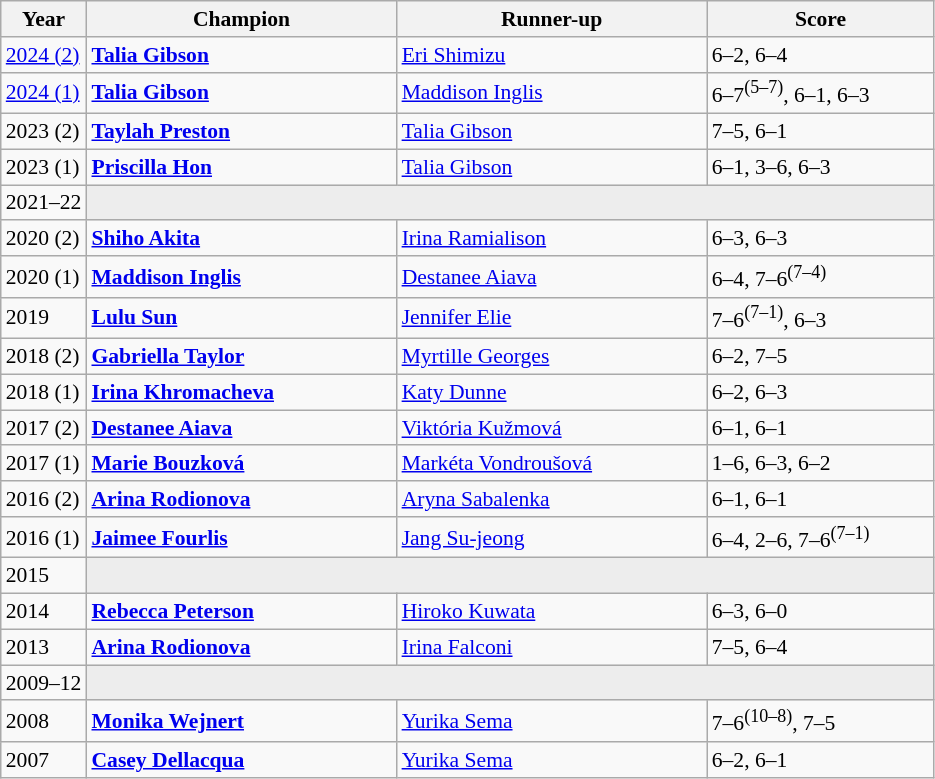<table class="wikitable" style="font-size:90%">
<tr>
<th>Year</th>
<th width="200">Champion</th>
<th width="200">Runner-up</th>
<th width="145">Score</th>
</tr>
<tr>
<td><a href='#'>2024 (2)</a></td>
<td> <strong><a href='#'>Talia Gibson</a></strong></td>
<td> <a href='#'>Eri Shimizu</a></td>
<td>6–2, 6–4</td>
</tr>
<tr>
<td><a href='#'>2024 (1)</a></td>
<td> <strong><a href='#'>Talia Gibson</a></strong></td>
<td> <a href='#'>Maddison Inglis</a></td>
<td>6–7<sup>(5–7)</sup>, 6–1, 6–3</td>
</tr>
<tr>
<td>2023 (2)</td>
<td> <strong><a href='#'>Taylah Preston</a></strong></td>
<td> <a href='#'>Talia Gibson</a></td>
<td>7–5, 6–1</td>
</tr>
<tr>
<td>2023 (1)</td>
<td> <strong><a href='#'>Priscilla Hon</a></strong></td>
<td> <a href='#'>Talia Gibson</a></td>
<td>6–1, 3–6, 6–3</td>
</tr>
<tr>
<td>2021–22</td>
<td colspan=3 bgcolor="#ededed"></td>
</tr>
<tr>
<td>2020 (2)</td>
<td> <strong><a href='#'>Shiho Akita</a></strong></td>
<td> <a href='#'>Irina Ramialison</a></td>
<td>6–3, 6–3</td>
</tr>
<tr>
<td>2020 (1)</td>
<td> <strong><a href='#'>Maddison Inglis</a></strong></td>
<td> <a href='#'>Destanee Aiava</a></td>
<td>6–4, 7–6<sup>(7–4)</sup></td>
</tr>
<tr>
<td>2019</td>
<td> <strong><a href='#'>Lulu Sun</a></strong></td>
<td> <a href='#'>Jennifer Elie</a></td>
<td>7–6<sup>(7–1)</sup>, 6–3</td>
</tr>
<tr>
<td>2018 (2)</td>
<td> <strong><a href='#'>Gabriella Taylor</a></strong></td>
<td> <a href='#'>Myrtille Georges</a></td>
<td>6–2, 7–5</td>
</tr>
<tr>
<td>2018 (1)</td>
<td> <strong><a href='#'>Irina Khromacheva</a></strong></td>
<td> <a href='#'>Katy Dunne</a></td>
<td>6–2, 6–3</td>
</tr>
<tr>
<td>2017 (2)</td>
<td> <strong><a href='#'>Destanee Aiava</a></strong></td>
<td> <a href='#'>Viktória Kužmová</a></td>
<td>6–1, 6–1</td>
</tr>
<tr>
<td>2017 (1)</td>
<td> <strong><a href='#'>Marie Bouzková</a></strong></td>
<td> <a href='#'>Markéta Vondroušová</a></td>
<td>1–6, 6–3, 6–2</td>
</tr>
<tr>
<td>2016 (2)</td>
<td> <strong><a href='#'>Arina Rodionova</a></strong></td>
<td> <a href='#'>Aryna Sabalenka</a></td>
<td>6–1, 6–1</td>
</tr>
<tr>
<td>2016 (1)</td>
<td> <strong><a href='#'>Jaimee Fourlis</a></strong></td>
<td> <a href='#'>Jang Su-jeong</a></td>
<td>6–4, 2–6, 7–6<sup>(7–1)</sup></td>
</tr>
<tr>
<td>2015</td>
<td colspan=3 bgcolor="#ededed"></td>
</tr>
<tr>
<td>2014</td>
<td> <strong><a href='#'>Rebecca Peterson</a></strong></td>
<td> <a href='#'>Hiroko Kuwata</a></td>
<td>6–3, 6–0</td>
</tr>
<tr>
<td>2013</td>
<td> <strong><a href='#'>Arina Rodionova</a></strong></td>
<td> <a href='#'>Irina Falconi</a></td>
<td>7–5, 6–4</td>
</tr>
<tr>
<td>2009–12</td>
<td colspan=3 bgcolor="#ededed"></td>
</tr>
<tr>
<td>2008</td>
<td> <strong><a href='#'>Monika Wejnert</a></strong></td>
<td> <a href='#'>Yurika Sema</a></td>
<td>7–6<sup>(10–8)</sup>, 7–5</td>
</tr>
<tr>
<td>2007</td>
<td> <strong><a href='#'>Casey Dellacqua</a></strong></td>
<td> <a href='#'>Yurika Sema</a></td>
<td>6–2, 6–1</td>
</tr>
</table>
